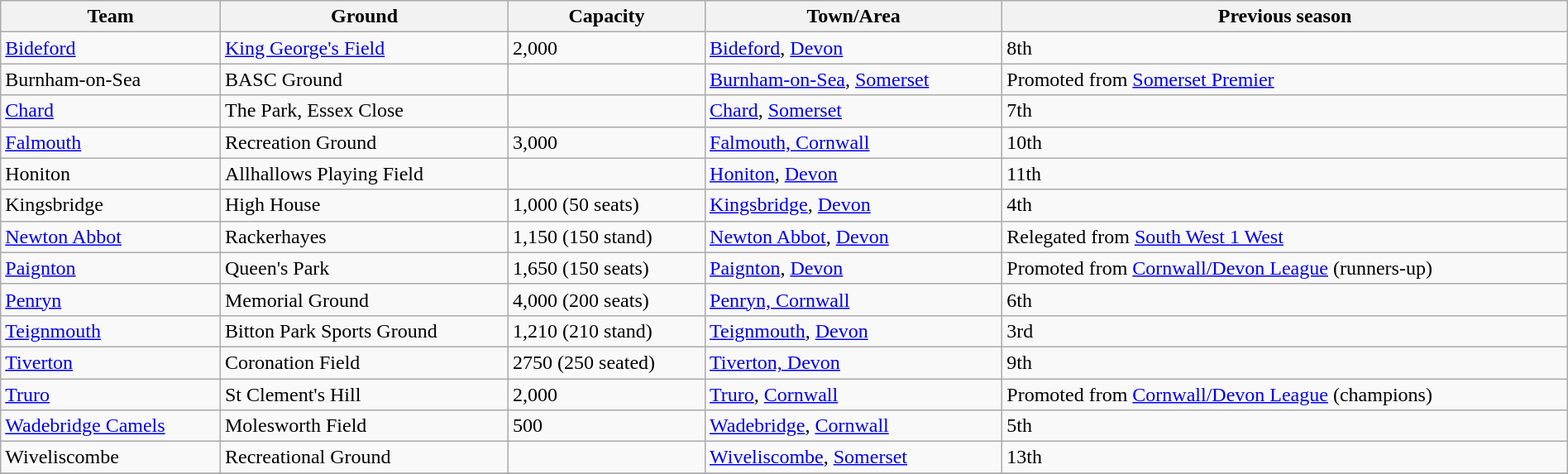<table class="wikitable sortable" width=100%>
<tr>
<th>Team</th>
<th>Ground</th>
<th>Capacity</th>
<th>Town/Area</th>
<th>Previous season</th>
</tr>
<tr>
<td><a href='#'>Bideford</a></td>
<td><a href='#'>King George's Field</a></td>
<td>2,000</td>
<td><a href='#'>Bideford</a>, <a href='#'>Devon</a></td>
<td>8th</td>
</tr>
<tr>
<td>Burnham-on-Sea</td>
<td>BASC Ground</td>
<td></td>
<td><a href='#'>Burnham-on-Sea</a>, <a href='#'>Somerset</a></td>
<td>Promoted from <a href='#'>Somerset Premier</a></td>
</tr>
<tr>
<td><a href='#'>Chard</a></td>
<td>The Park, Essex Close</td>
<td></td>
<td><a href='#'>Chard</a>,  <a href='#'>Somerset</a></td>
<td>7th</td>
</tr>
<tr>
<td><a href='#'>Falmouth</a></td>
<td>Recreation Ground</td>
<td>3,000</td>
<td><a href='#'>Falmouth, Cornwall</a></td>
<td>10th</td>
</tr>
<tr>
<td>Honiton</td>
<td>Allhallows Playing Field</td>
<td></td>
<td><a href='#'>Honiton</a>, <a href='#'>Devon</a></td>
<td>11th</td>
</tr>
<tr>
<td>Kingsbridge</td>
<td>High House</td>
<td>1,000 (50 seats)</td>
<td><a href='#'>Kingsbridge</a>, <a href='#'>Devon</a></td>
<td>4th</td>
</tr>
<tr>
<td><a href='#'>Newton Abbot</a></td>
<td>Rackerhayes</td>
<td>1,150 (150 stand)</td>
<td><a href='#'>Newton Abbot</a>, <a href='#'>Devon</a></td>
<td>Relegated from <a href='#'>South West 1 West</a></td>
</tr>
<tr>
<td><a href='#'>Paignton</a></td>
<td>Queen's Park</td>
<td>1,650 (150 seats)</td>
<td><a href='#'>Paignton</a>, <a href='#'>Devon</a></td>
<td>Promoted from <a href='#'>Cornwall/Devon League</a> (runners-up)</td>
</tr>
<tr>
<td><a href='#'>Penryn</a></td>
<td>Memorial Ground</td>
<td>4,000 (200 seats)</td>
<td><a href='#'>Penryn, Cornwall</a></td>
<td>6th</td>
</tr>
<tr>
<td><a href='#'>Teignmouth</a></td>
<td>Bitton Park Sports Ground</td>
<td>1,210 (210 stand)</td>
<td><a href='#'>Teignmouth</a>, <a href='#'>Devon</a></td>
<td>3rd</td>
</tr>
<tr>
<td><a href='#'>Tiverton</a></td>
<td>Coronation Field</td>
<td>2750 (250 seated)</td>
<td><a href='#'>Tiverton, Devon</a></td>
<td>9th</td>
</tr>
<tr>
<td><a href='#'>Truro</a></td>
<td>St Clement's Hill</td>
<td>2,000</td>
<td><a href='#'>Truro</a>, <a href='#'>Cornwall</a></td>
<td>Promoted from <a href='#'>Cornwall/Devon League</a> (champions)</td>
</tr>
<tr>
<td><a href='#'>Wadebridge Camels</a></td>
<td>Molesworth Field</td>
<td>500</td>
<td><a href='#'>Wadebridge</a>, <a href='#'>Cornwall</a></td>
<td>5th</td>
</tr>
<tr>
<td>Wiveliscombe</td>
<td>Recreational Ground</td>
<td></td>
<td><a href='#'>Wiveliscombe</a>, <a href='#'>Somerset</a></td>
<td>13th</td>
</tr>
<tr>
</tr>
</table>
